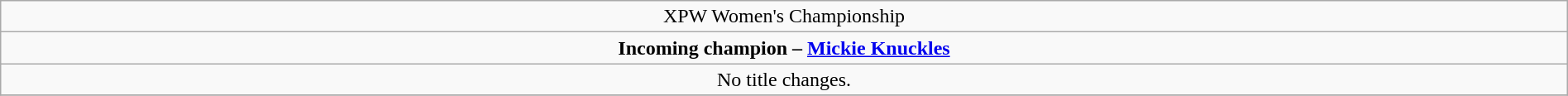<table class="wikitable" style="text-align:center; width:100%;">
<tr>
<td colspan="4" style="text-align: center;">XPW Women's Championship</td>
</tr>
<tr>
<td colspan="4" style="text-align: center;"><strong>Incoming champion – <a href='#'>Mickie Knuckles</a></strong></td>
</tr>
<tr>
<td>No title changes.</td>
</tr>
<tr>
</tr>
</table>
